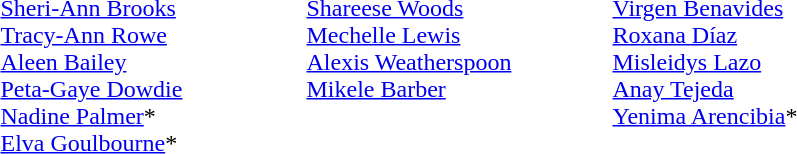<table>
<tr>
<td width=200 valign=top><em></em><br><a href='#'>Sheri-Ann Brooks</a><br><a href='#'>Tracy-Ann Rowe</a><br><a href='#'>Aleen Bailey</a><br><a href='#'>Peta-Gaye Dowdie</a><br><a href='#'>Nadine Palmer</a>*<br><a href='#'>Elva Goulbourne</a>*</td>
<td width=200 valign=top><em></em><br><a href='#'>Shareese Woods</a><br><a href='#'>Mechelle Lewis</a><br><a href='#'>Alexis Weatherspoon</a><br><a href='#'>Mikele Barber</a></td>
<td width=200 valign=top><em></em><br><a href='#'>Virgen Benavides</a><br><a href='#'>Roxana Díaz</a><br><a href='#'>Misleidys Lazo</a><br><a href='#'>Anay Tejeda</a><br><a href='#'>Yenima Arencibia</a>*</td>
</tr>
</table>
